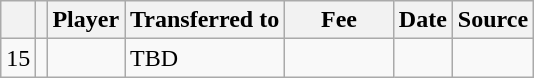<table class="wikitable plainrowheaders sortable">
<tr>
<th></th>
<th></th>
<th scope=col><strong>Player</strong></th>
<th><strong>Transferred to</strong></th>
<th !scope=col; style="width: 65px;"><strong>Fee</strong></th>
<th scope=col><strong>Date</strong></th>
<th scope=col><strong>Source</strong></th>
</tr>
<tr>
<td align=center>15</td>
<td align=center></td>
<td></td>
<td>TBD</td>
<td></td>
<td></td>
<td></td>
</tr>
</table>
